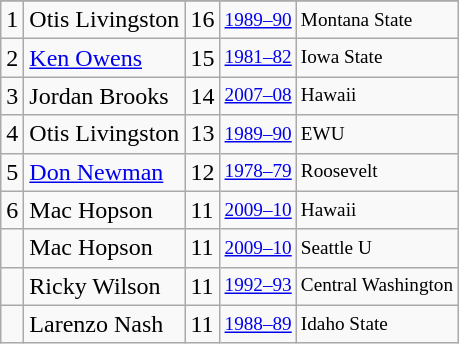<table class="wikitable">
<tr>
</tr>
<tr>
<td>1</td>
<td>Otis Livingston</td>
<td>16</td>
<td style="font-size:80%;"><a href='#'>1989–90</a></td>
<td style="font-size:80%;">Montana State</td>
</tr>
<tr>
<td>2</td>
<td><a href='#'>Ken Owens</a></td>
<td>15</td>
<td style="font-size:80%;"><a href='#'>1981–82</a></td>
<td style="font-size:80%;">Iowa State</td>
</tr>
<tr>
<td>3</td>
<td>Jordan Brooks</td>
<td>14</td>
<td style="font-size:80%;"><a href='#'>2007–08</a></td>
<td style="font-size:80%;">Hawaii</td>
</tr>
<tr>
<td>4</td>
<td>Otis Livingston</td>
<td>13</td>
<td style="font-size:80%;"><a href='#'>1989–90</a></td>
<td style="font-size:80%;">EWU</td>
</tr>
<tr>
<td>5</td>
<td><a href='#'>Don Newman</a></td>
<td>12</td>
<td style="font-size:80%;"><a href='#'>1978–79</a></td>
<td style="font-size:80%;">Roosevelt</td>
</tr>
<tr>
<td>6</td>
<td>Mac Hopson</td>
<td>11</td>
<td style="font-size:80%;"><a href='#'>2009–10</a></td>
<td style="font-size:80%;">Hawaii</td>
</tr>
<tr>
<td></td>
<td>Mac Hopson</td>
<td>11</td>
<td style="font-size:80%;"><a href='#'>2009–10</a></td>
<td style="font-size:80%;">Seattle U</td>
</tr>
<tr>
<td></td>
<td>Ricky Wilson</td>
<td>11</td>
<td style="font-size:80%;"><a href='#'>1992–93</a></td>
<td style="font-size:80%;">Central Washington</td>
</tr>
<tr>
<td></td>
<td>Larenzo Nash</td>
<td>11</td>
<td style="font-size:80%;"><a href='#'>1988–89</a></td>
<td style="font-size:80%;">Idaho State</td>
</tr>
</table>
